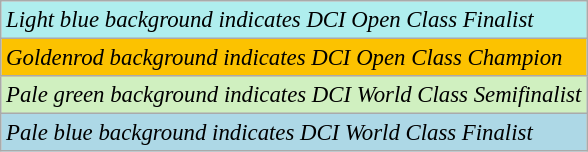<table class="wikitable" style="font-size:95%;">
<tr>
<td style="background-color:#afeeee"><em>Light blue background indicates DCI Open Class Finalist</em></td>
</tr>
<tr>
<td style="background-color:#fcc200"><em>Goldenrod background indicates DCI Open Class Champion</em></td>
</tr>
<tr>
<td style="background-color:#d0f0c0"><em>Pale green background indicates DCI World Class Semifinalist</em></td>
</tr>
<tr>
<td style="background-color:#add8e6"><em>Pale blue background indicates DCI World Class Finalist</em></td>
</tr>
</table>
